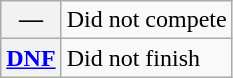<table class="wikitable">
<tr>
<th scope="row">—</th>
<td>Did not compete</td>
</tr>
<tr>
<th scope="row"><a href='#'>DNF</a></th>
<td>Did not finish</td>
</tr>
</table>
